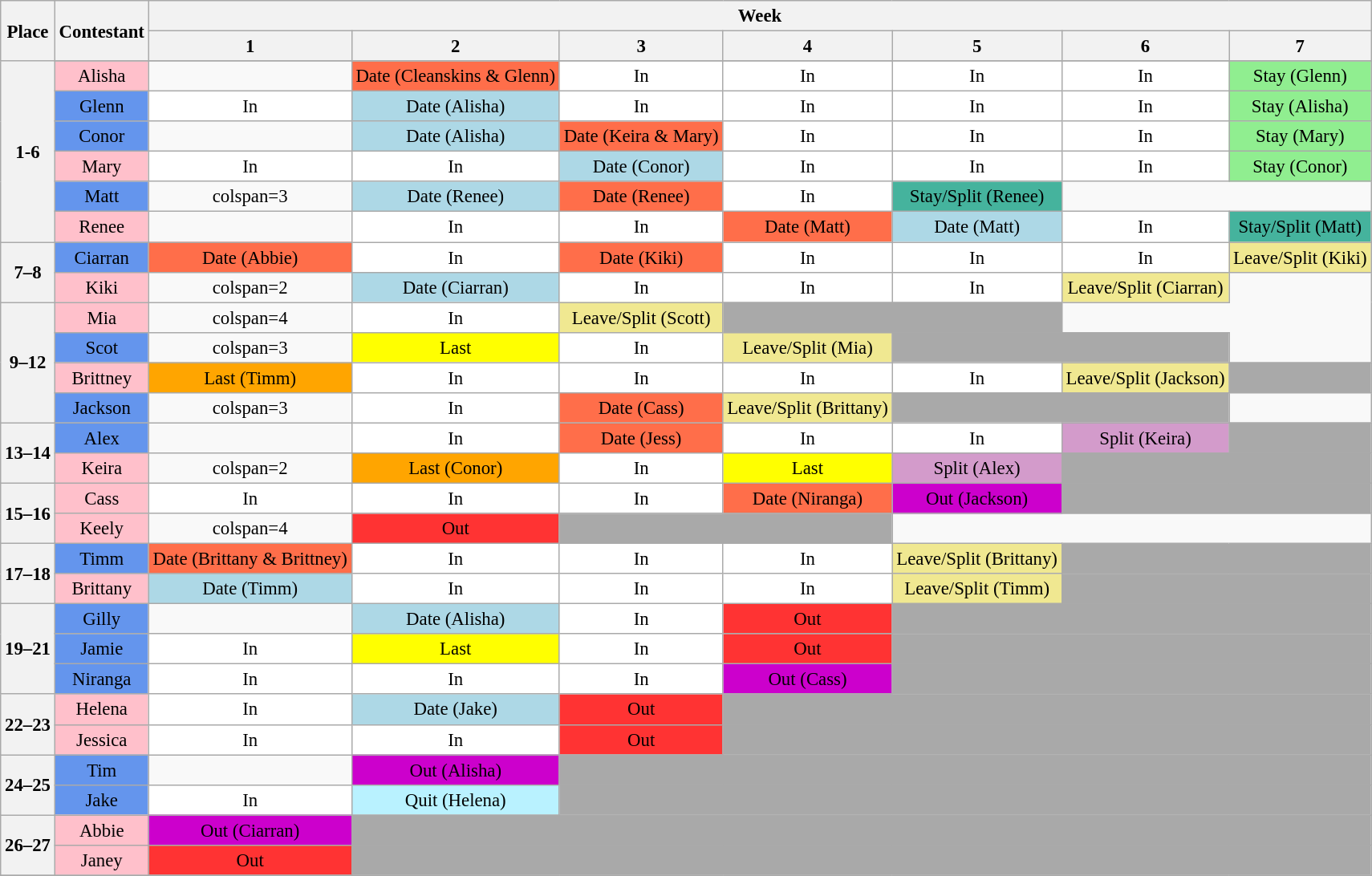<table class="wikitable" style="text-align:center; font-size:95%">
<tr>
<th rowspan="2">Place</th>
<th rowspan="2">Contestant</th>
<th colspan="7">Week</th>
</tr>
<tr>
<th>1</th>
<th>2</th>
<th>3</th>
<th>4</th>
<th>5</th>
<th>6</th>
<th>7</th>
</tr>
<tr>
<th rowspan=7>1-6</th>
</tr>
<tr>
<td bgcolor="#ffc0cb">Alisha</td>
<td></td>
<td bgcolor="#FF6E4A">Date (Cleanskins & Glenn)</td>
<td bgcolor="#FFFFFF">In</td>
<td bgcolor="#FFFFFF">In</td>
<td bgcolor="#FFFFFF">In</td>
<td bgcolor="#FFFFFF">In</td>
<td bgcolor="#90EE90">Stay (Glenn)</td>
</tr>
<tr>
<td bgcolor="#6495ED">Glenn</td>
<td bgcolor="#FFFFFF">In</td>
<td bgcolor="#ADD8E6">Date (Alisha)</td>
<td bgcolor="#FFFFFF">In</td>
<td bgcolor="#FFFFFF">In</td>
<td bgcolor="#FFFFFF">In</td>
<td bgcolor="#FFFFFF">In</td>
<td bgcolor="#90EE90">Stay (Alisha)</td>
</tr>
<tr>
<td bgcolor="#6495ed">Conor</td>
<td></td>
<td bgcolor="#ADD8E6">Date (Alisha)</td>
<td bgcolor="#FF6E4A">Date (Keira & Mary)</td>
<td bgcolor="#FFFFFF">In</td>
<td bgcolor="#FFFFFF">In</td>
<td bgcolor="#FFFFFF">In</td>
<td bgcolor="#90EE90">Stay (Mary)</td>
</tr>
<tr>
<td bgcolor="#ffc0cb">Mary</td>
<td bgcolor="#FFFFFF">In</td>
<td bgcolor="#FFFFFF">In</td>
<td bgcolor="#ADD8E6">Date (Conor)</td>
<td bgcolor="#FFFFFF">In</td>
<td bgcolor="#FFFFFF">In</td>
<td bgcolor="#FFFFFF">In</td>
<td bgcolor="#90EE90">Stay (Conor)</td>
</tr>
<tr>
<td bgcolor="#6495ED">Matt</td>
<td>colspan=3 </td>
<td bgcolor="#ADD8E6">Date (Renee)</td>
<td bgcolor="#FF6E4A">Date (Renee)</td>
<td bgcolor="#FFFFFF">In</td>
<td bgcolor="#45B39D">Stay/Split (Renee)</td>
</tr>
<tr>
<td bgcolor="#ffc0cb">Renee</td>
<td></td>
<td bgcolor="#FFFFFF">In</td>
<td bgcolor="#FFFFFF">In</td>
<td bgcolor="#FF6E4A">Date (Matt)</td>
<td bgcolor="#ADD8E6">Date (Matt)</td>
<td bgcolor="#FFFFFF">In</td>
<td bgcolor="#45B39D">Stay/Split (Matt)</td>
</tr>
<tr>
<th rowspan=2>7–8</th>
<td bgcolor="#6495ed">Ciarran</td>
<td bgcolor="#FF6E4A">Date (Abbie)</td>
<td bgcolor="#FFFFFF">In</td>
<td bgcolor="#FF6E4A">Date (Kiki)</td>
<td bgcolor="#FFFFFF">In</td>
<td bgcolor="#FFFFFF">In</td>
<td bgcolor="#FFFFFF">In</td>
<td bgcolor="#F0E891">Leave/Split (Kiki)</td>
</tr>
<tr>
<td bgcolor="#ffc0cb">Kiki</td>
<td>colspan=2 </td>
<td bgcolor="#ADD8E6">Date (Ciarran)</td>
<td bgcolor="#FFFFFF">In</td>
<td bgcolor="#FFFFFF">In</td>
<td bgcolor="#FFFFFF">In</td>
<td bgcolor="#F0E891">Leave/Split (Ciarran)</td>
</tr>
<tr>
<th rowspan=4>9–12</th>
<td bgcolor="#ffc0cb">Mia</td>
<td>colspan=4 </td>
<td bgcolor="#FFFFFF">In</td>
<td bgcolor="#F0E891">Leave/Split (Scott)</td>
<td bgcolor="#A9A9A9"; colspan=2></td>
</tr>
<tr>
<td bgcolor="#6495ED">Scot</td>
<td>colspan=3 </td>
<td bgcolor="#FFFF00">Last</td>
<td bgcolor="#FFFFFF">In</td>
<td bgcolor="#F0E891">Leave/Split (Mia)</td>
<td bgcolor="#A9A9A9"; colspan=2></td>
</tr>
<tr>
<td bgcolor="#ffc0cb">Brittney</td>
<td bgcolor="#FFA500">Last (Timm)</td>
<td bgcolor="#FFFFFF">In</td>
<td bgcolor="#FFFFFF">In</td>
<td bgcolor="#FFFFFF">In</td>
<td bgcolor="#FFFFFF">In</td>
<td bgcolor="#F0E891">Leave/Split (Jackson)</td>
<td bgcolor="#A9A9A9"; colspan=2></td>
</tr>
<tr>
<td bgcolor="#6495ED">Jackson</td>
<td>colspan=3 </td>
<td bgcolor="#FFFFFF">In</td>
<td bgcolor="#FF6E4A">Date (Cass)</td>
<td bgcolor="#F0E891">Leave/Split (Brittany)</td>
<td bgcolor="#A9A9A9"; colspan=2></td>
</tr>
<tr>
<th rowspan=2>13–14</th>
<td bgcolor="#6495ed">Alex</td>
<td></td>
<td bgcolor="#FFFFFF">In</td>
<td bgcolor="#FF6E4A">Date (Jess)</td>
<td bgcolor="#FFFFFF">In</td>
<td bgcolor="#FFFFFF">In</td>
<td bgcolor="#D39BCB">Split (Keira)</td>
<td bgcolor="#A9A9A9"; colspan=2></td>
</tr>
<tr>
<td bgcolor="#ffc0cb">Keira</td>
<td>colspan=2 </td>
<td bgcolor="#FFA500">Last (Conor)</td>
<td bgcolor="#FFFFFF">In</td>
<td bgcolor="#FFFF00">Last</td>
<td bgcolor="#D39BCB">Split (Alex)</td>
<td bgcolor="#A9A9A9"; colspan=2></td>
</tr>
<tr>
<th rowspan=2>15–16</th>
<td bgcolor="#ffc0cb">Cass</td>
<td bgcolor="#FFFFFF">In</td>
<td bgcolor="#FFFFFF">In</td>
<td bgcolor="#FFFFFF">In</td>
<td bgcolor="#FF6E4A">Date (Niranga)</td>
<td bgcolor="#CC00CC">Out (Jackson)</td>
<td bgcolor="#A9A9A9"; colspan=2></td>
</tr>
<tr>
<td bgcolor="#ffc0cb">Keely</td>
<td>colspan=4 </td>
<td bgcolor="#FF3333">Out</td>
<td bgcolor="#A9A9A9"; colspan=2></td>
</tr>
<tr>
<th rowspan=2>17–18</th>
<td bgcolor="#6495ED">Timm</td>
<td bgcolor="#FF6E4A">Date (Brittany & Brittney)</td>
<td bgcolor="#FFFFFF">In</td>
<td bgcolor="#FFFFFF">In</td>
<td bgcolor="#FFFFFF">In</td>
<td bgcolor="#F0E891">Leave/Split (Brittany)</td>
<td bgcolor="#A9A9A9"; colspan=2></td>
</tr>
<tr>
<td bgcolor="#ffc0cb">Brittany</td>
<td bgcolor="#ADD8E6">Date (Timm)</td>
<td bgcolor="#FFFFFF">In</td>
<td bgcolor="#FFFFFF">In</td>
<td bgcolor="#FFFFFF">In</td>
<td bgcolor="#F0E891">Leave/Split (Timm)</td>
<td bgcolor="#A9A9A9"; colspan=2></td>
</tr>
<tr>
<th rowspan=3>19–21</th>
<td bgcolor="#6495ed">Gilly</td>
<td></td>
<td bgcolor="#ADD8E6">Date (Alisha)</td>
<td bgcolor="#FFFFFF">In</td>
<td bgcolor="#FF3333">Out</td>
<td bgcolor="#A9A9A9"; colspan=3></td>
</tr>
<tr>
<td bgcolor="#6495ED">Jamie</td>
<td bgcolor="#FFFFFF">In</td>
<td bgcolor="#FFFF00">Last</td>
<td bgcolor="#FFFFFF">In</td>
<td bgcolor="#FF3333">Out</td>
<td bgcolor="#A9A9A9"; colspan=3></td>
</tr>
<tr>
<td bgcolor="#6495ED">Niranga</td>
<td bgcolor="#FFFFFF">In</td>
<td bgcolor="#FFFFFF">In</td>
<td bgcolor="#FFFFFF">In</td>
<td bgcolor="#CC00CC">Out (Cass)</td>
<td bgcolor="#A9A9A9"; colspan=3></td>
</tr>
<tr>
<th rowspan=2>22–23</th>
<td bgcolor="#ffc0cb">Helena</td>
<td bgcolor="#FFFFFF">In</td>
<td bgcolor="#ADD8E6">Date (Jake)</td>
<td bgcolor="#FF3333">Out</td>
<td bgcolor="#A9A9A9"; colspan=4></td>
</tr>
<tr>
<td bgcolor="#ffc0cb">Jessica</td>
<td bgcolor="#FFFFFF">In</td>
<td bgcolor="#FFFFFF">In</td>
<td bgcolor="#FF3333">Out</td>
<td bgcolor="#A9A9A9"; colspan=4></td>
</tr>
<tr>
<th rowspan=2>24–25</th>
<td bgcolor="#6495ed">Tim</td>
<td></td>
<td bgcolor="#CC00CC">Out (Alisha)</td>
<td bgcolor="#A9A9A9"; colspan=5></td>
</tr>
<tr>
<td bgcolor="#6495ED">Jake</td>
<td bgcolor="#FFFFFF">In</td>
<td bgcolor="#B9F2FF">Quit (Helena)</td>
<td bgcolor="#A9A9A9"; colspan=5></td>
</tr>
<tr>
<th rowspan=2>26–27</th>
<td bgcolor="#FFC0CB">Abbie</td>
<td bgcolor="#CC00CC">Out (Ciarran)</td>
<td bgcolor="#A9A9A9"; colspan=6></td>
</tr>
<tr>
<td bgcolor="#FFC0CB">Janey</td>
<td bgcolor="#FF3333">Out</td>
<td bgcolor="#A9A9A9"; colspan=6></td>
</tr>
<tr>
</tr>
</table>
